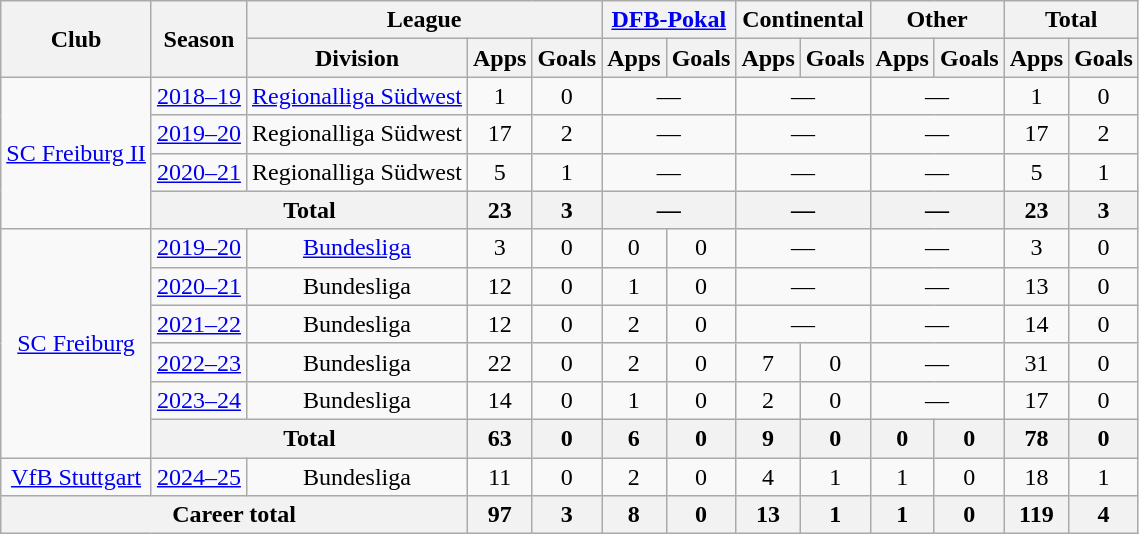<table class="wikitable" style="text-align:center">
<tr>
<th rowspan="2">Club</th>
<th rowspan="2">Season</th>
<th colspan="3">League</th>
<th colspan="2"><a href='#'>DFB-Pokal</a></th>
<th colspan="2">Continental</th>
<th colspan="2">Other</th>
<th colspan="2">Total</th>
</tr>
<tr>
<th>Division</th>
<th>Apps</th>
<th>Goals</th>
<th>Apps</th>
<th>Goals</th>
<th>Apps</th>
<th>Goals</th>
<th>Apps</th>
<th>Goals</th>
<th>Apps</th>
<th>Goals</th>
</tr>
<tr>
<td rowspan="4"><a href='#'>SC Freiburg II</a></td>
<td><a href='#'>2018–19</a></td>
<td><a href='#'>Regionalliga Südwest</a></td>
<td>1</td>
<td>0</td>
<td colspan="2">—</td>
<td colspan="2">—</td>
<td colspan="2">—</td>
<td>1</td>
<td>0</td>
</tr>
<tr>
<td><a href='#'>2019–20</a></td>
<td>Regionalliga Südwest</td>
<td>17</td>
<td>2</td>
<td colspan="2">—</td>
<td colspan="2">—</td>
<td colspan="2">—</td>
<td>17</td>
<td>2</td>
</tr>
<tr>
<td><a href='#'>2020–21</a></td>
<td>Regionalliga Südwest</td>
<td>5</td>
<td>1</td>
<td colspan="2">—</td>
<td colspan="2">—</td>
<td colspan="2">—</td>
<td>5</td>
<td>1</td>
</tr>
<tr>
<th colspan="2">Total</th>
<th>23</th>
<th>3</th>
<th colspan="2">—</th>
<th colspan="2">—</th>
<th colspan="2">—</th>
<th>23</th>
<th>3</th>
</tr>
<tr>
<td rowspan="6"><a href='#'>SC Freiburg</a></td>
<td><a href='#'>2019–20</a></td>
<td><a href='#'>Bundesliga</a></td>
<td>3</td>
<td>0</td>
<td>0</td>
<td>0</td>
<td colspan="2">—</td>
<td colspan="2">—</td>
<td>3</td>
<td>0</td>
</tr>
<tr>
<td><a href='#'>2020–21</a></td>
<td>Bundesliga</td>
<td>12</td>
<td>0</td>
<td>1</td>
<td>0</td>
<td colspan="2">—</td>
<td colspan="2">—</td>
<td>13</td>
<td>0</td>
</tr>
<tr>
<td><a href='#'>2021–22</a></td>
<td>Bundesliga</td>
<td>12</td>
<td>0</td>
<td>2</td>
<td>0</td>
<td colspan="2">—</td>
<td colspan="2">—</td>
<td>14</td>
<td>0</td>
</tr>
<tr>
<td><a href='#'>2022–23</a></td>
<td>Bundesliga</td>
<td>22</td>
<td>0</td>
<td>2</td>
<td>0</td>
<td>7</td>
<td>0</td>
<td colspan="2">—</td>
<td>31</td>
<td>0</td>
</tr>
<tr>
<td><a href='#'>2023–24</a></td>
<td>Bundesliga</td>
<td>14</td>
<td>0</td>
<td>1</td>
<td>0</td>
<td>2</td>
<td>0</td>
<td colspan="2">—</td>
<td>17</td>
<td>0</td>
</tr>
<tr>
<th colspan="2">Total</th>
<th>63</th>
<th>0</th>
<th>6</th>
<th>0</th>
<th>9</th>
<th>0</th>
<th>0</th>
<th>0</th>
<th>78</th>
<th>0</th>
</tr>
<tr>
<td><a href='#'>VfB Stuttgart</a></td>
<td><a href='#'>2024–25</a></td>
<td>Bundesliga</td>
<td>11</td>
<td>0</td>
<td>2</td>
<td>0</td>
<td>4</td>
<td>1</td>
<td>1</td>
<td>0</td>
<td>18</td>
<td>1</td>
</tr>
<tr>
<th colspan="3">Career total</th>
<th>97</th>
<th>3</th>
<th>8</th>
<th>0</th>
<th>13</th>
<th>1</th>
<th>1</th>
<th>0</th>
<th>119</th>
<th>4</th>
</tr>
</table>
